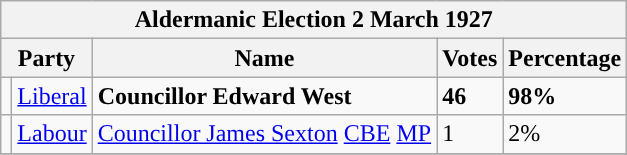<table class="wikitable">
<tr>
<th colspan="5"><strong>Aldermanic Election 2 March 1927</strong></th>
</tr>
<tr>
<th colspan="2">Party</th>
<th>Name</th>
<th>Votes</th>
<th>Percentage</th>
</tr>
<tr>
<td style="background-color:"></td>
<td><a href='#'>Liberal</a></td>
<td><strong>Councillor Edward West</strong></td>
<td><strong>46</strong></td>
<td><strong>98%</strong></td>
</tr>
<tr>
<td style="background-color:"></td>
<td><a href='#'>Labour</a></td>
<td><a href='#'>Councillor James Sexton</a> <a href='#'>CBE</a> <a href='#'>MP</a></td>
<td>1</td>
<td>2%</td>
</tr>
<tr>
</tr>
</table>
